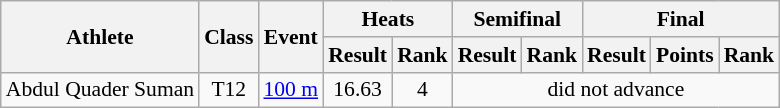<table class=wikitable style="font-size:90%">
<tr>
<th rowspan="2">Athlete</th>
<th rowspan="2">Class</th>
<th rowspan="2">Event</th>
<th colspan="2">Heats</th>
<th colspan="2">Semifinal</th>
<th colspan="3">Final</th>
</tr>
<tr>
<th>Result</th>
<th>Rank</th>
<th>Result</th>
<th>Rank</th>
<th>Result</th>
<th>Points</th>
<th>Rank</th>
</tr>
<tr>
<td>Abdul Quader Suman</td>
<td align="center">T12</td>
<td><a href='#'>100 m</a></td>
<td align="center">16.63</td>
<td align="center">4</td>
<td align="center" colspan="5">did not advance</td>
</tr>
</table>
